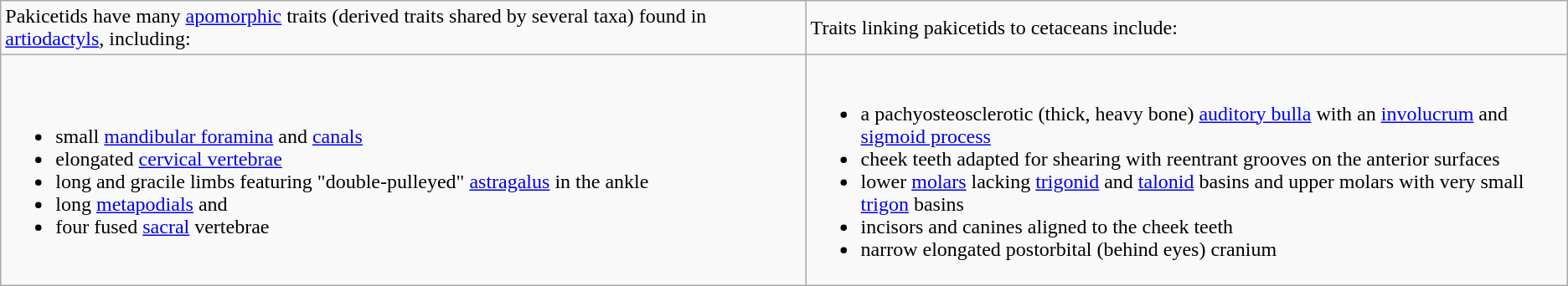<table class="wikitable">
<tr>
<td>Pakicetids have many <a href='#'>apomorphic</a> traits (derived traits shared by several taxa) found in <a href='#'>artiodactyls</a>, including:</td>
<td>Traits linking pakicetids to cetaceans include:</td>
</tr>
<tr>
<td><br><ul><li>small <a href='#'>mandibular foramina</a> and <a href='#'>canals</a></li><li>elongated <a href='#'>cervical vertebrae</a></li><li>long and gracile limbs featuring "double-pulleyed" <a href='#'>astragalus</a> in the ankle</li><li>long <a href='#'>metapodials</a> and</li><li>four fused <a href='#'>sacral</a> vertebrae</li></ul></td>
<td><br><ul><li>a pachyosteosclerotic (thick, heavy bone) <a href='#'>auditory bulla</a> with an <a href='#'>involucrum</a> and <a href='#'>sigmoid process</a></li><li>cheek teeth adapted for shearing with reentrant grooves on the anterior surfaces</li><li>lower <a href='#'>molars</a> lacking <a href='#'>trigonid</a> and <a href='#'>talonid</a> basins and upper molars with very small <a href='#'>trigon</a> basins</li><li>incisors and canines aligned to the cheek teeth</li><li>narrow elongated postorbital (behind eyes) cranium</li></ul></td>
</tr>
</table>
